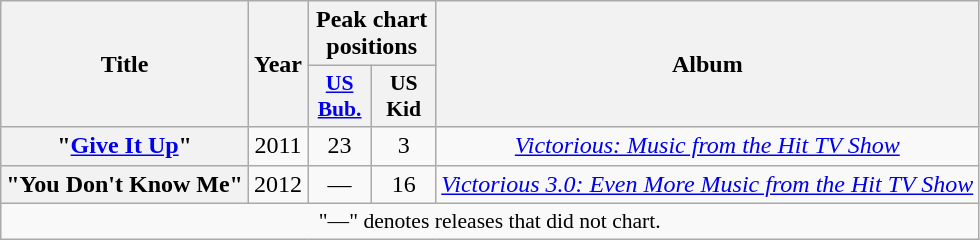<table class="wikitable plainrowheaders" style="text-align:center;">
<tr>
<th scope="col" rowspan="2">Title</th>
<th scope="col" rowspan="2">Year</th>
<th scope="col" colspan="2">Peak chart positions</th>
<th scope="col" rowspan="2">Album</th>
</tr>
<tr>
<th style="width:2.5em;font-size:90%"><a href='#'>US<br>Bub.</a><br></th>
<th style="width:2.5em;font-size:90%">US<br>Kid<br></th>
</tr>
<tr>
<th scope="row">"<a href='#'>Give It Up</a>"<br></th>
<td>2011</td>
<td>23</td>
<td>3</td>
<td><em><a href='#'>Victorious: Music from the Hit TV Show</a></em></td>
</tr>
<tr>
<th scope="row">"You Don't Know Me"<br></th>
<td>2012</td>
<td>—</td>
<td>16</td>
<td><em><a href='#'>Victorious 3.0: Even More Music from the Hit TV Show</a></em></td>
</tr>
<tr>
<td colspan="5" style="font-size:90%;">"—" denotes releases that did not chart.</td>
</tr>
</table>
